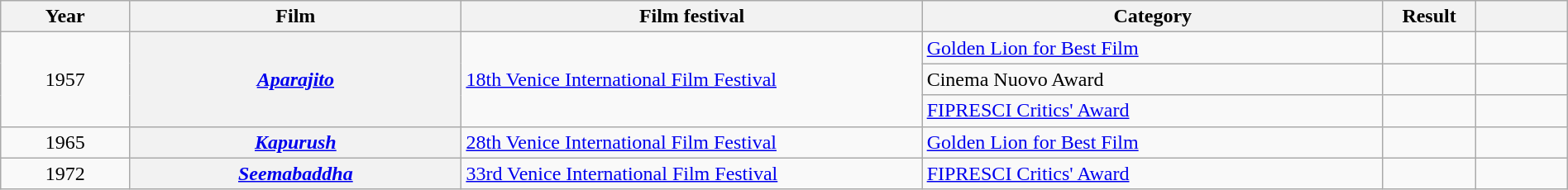<table class="wikitable plainrowheaders sortable" style="width:100%">
<tr>
<th scope="col" style="width:7%">Year</th>
<th scope="col" style="width:18%">Film</th>
<th scope="col" style="width:25%">Film festival</th>
<th scope="col" style="width:25%">Category</th>
<th scope="col" style="width:5%">Result</th>
<th scope="col" style="width:5%" class="unsortable"></th>
</tr>
<tr>
<td style="text-align:center;" rowspan="3">1957</td>
<th scope="row" rowspan="3"><em><a href='#'>Aparajito</a></em></th>
<td rowspan="3"><a href='#'>18th Venice International Film Festival</a></td>
<td><a href='#'>Golden Lion for Best Film</a></td>
<td></td>
<td style="text-align:center;"></td>
</tr>
<tr>
<td>Cinema Nuovo Award</td>
<td></td>
<td style="text-align:center;"></td>
</tr>
<tr>
<td><a href='#'>FIPRESCI Critics' Award</a></td>
<td></td>
<td style="text-align:center;"></td>
</tr>
<tr>
<td style="text-align:center;">1965</td>
<th scope="row"><em><a href='#'>Kapurush</a></em></th>
<td><a href='#'>28th Venice International Film Festival</a></td>
<td><a href='#'>Golden Lion for Best Film</a></td>
<td></td>
<td style="text-align:center;"></td>
</tr>
<tr>
<td style="text-align:center;">1972</td>
<th scope="row"><em><a href='#'>Seemabaddha</a></em></th>
<td><a href='#'>33rd Venice International Film Festival</a></td>
<td><a href='#'>FIPRESCI Critics' Award</a></td>
<td></td>
<td style="text-align:center;"></td>
</tr>
</table>
